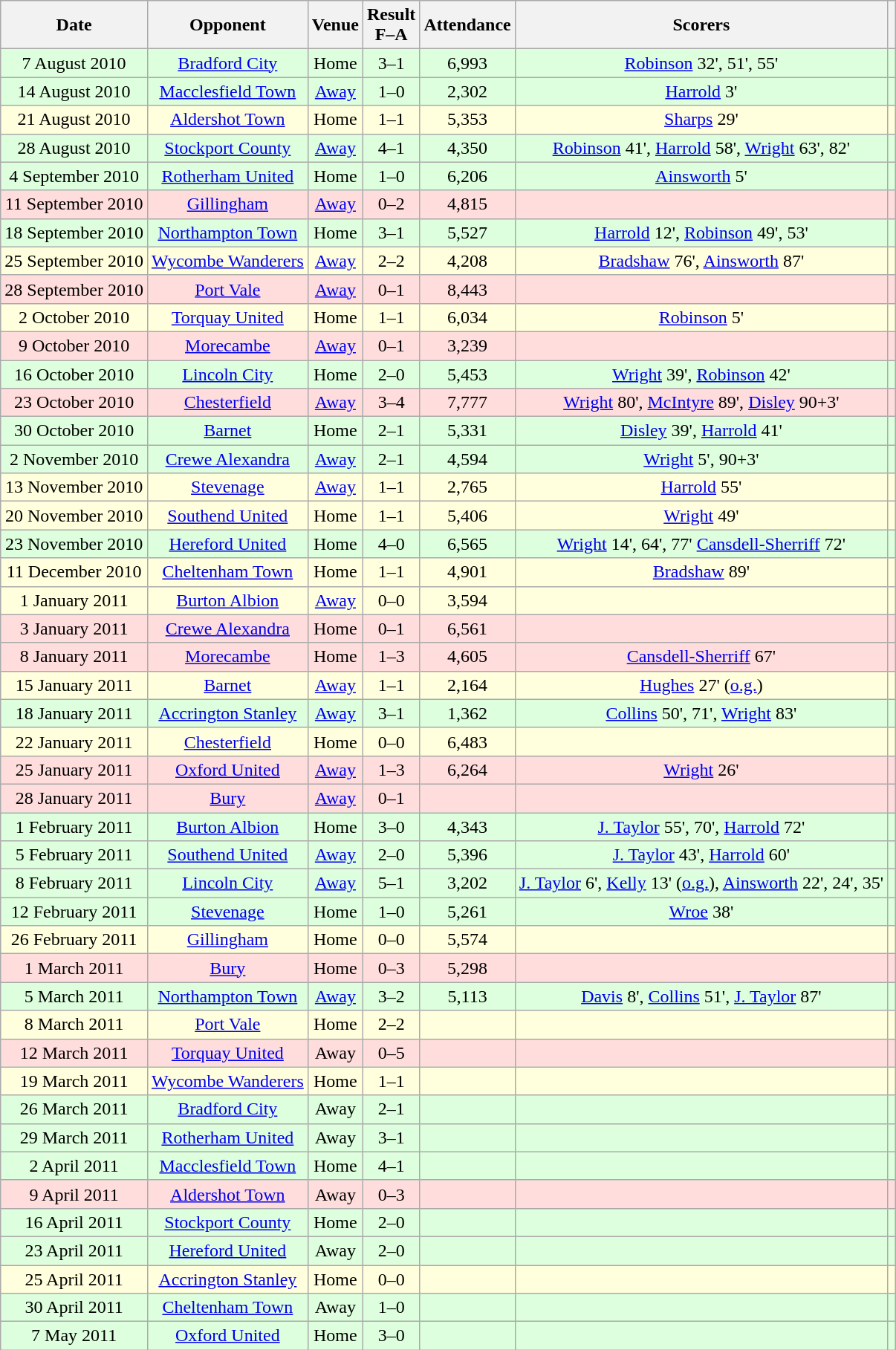<table class="wikitable" style="text-align:center">
<tr>
<th>Date</th>
<th>Opponent</th>
<th>Venue</th>
<th>Result<br>F–A</th>
<th>Attendance</th>
<th>Scorers</th>
<th></th>
</tr>
<tr style="background: #ddffdd;">
<td>7 August 2010</td>
<td><a href='#'>Bradford City</a></td>
<td>Home</td>
<td>3–1</td>
<td>6,993</td>
<td><a href='#'>Robinson</a> 32', 51', 55'</td>
<td></td>
</tr>
<tr style="background: #ddffdd;">
<td>14 August 2010</td>
<td><a href='#'>Macclesfield Town</a></td>
<td><a href='#'>Away</a></td>
<td>1–0</td>
<td>2,302</td>
<td><a href='#'>Harrold</a> 3'</td>
<td></td>
</tr>
<tr style="background: #ffffdd;">
<td>21 August 2010</td>
<td><a href='#'>Aldershot Town</a></td>
<td>Home</td>
<td>1–1</td>
<td>5,353</td>
<td><a href='#'>Sharps</a> 29'</td>
<td></td>
</tr>
<tr style="background: #ddffdd;">
<td>28 August 2010</td>
<td><a href='#'>Stockport County</a></td>
<td><a href='#'>Away</a></td>
<td>4–1</td>
<td>4,350</td>
<td><a href='#'>Robinson</a> 41', <a href='#'>Harrold</a> 58', <a href='#'>Wright</a> 63', 82'</td>
<td></td>
</tr>
<tr style="background: #ddffdd;">
<td>4 September 2010</td>
<td><a href='#'>Rotherham United</a></td>
<td>Home</td>
<td>1–0</td>
<td>6,206</td>
<td><a href='#'>Ainsworth</a> 5'</td>
<td></td>
</tr>
<tr style="background: #ffdddd;">
<td>11 September 2010</td>
<td><a href='#'>Gillingham</a></td>
<td><a href='#'>Away</a></td>
<td>0–2</td>
<td>4,815</td>
<td></td>
<td></td>
</tr>
<tr style="background: #ddffdd;">
<td>18 September 2010</td>
<td><a href='#'>Northampton Town</a></td>
<td>Home</td>
<td>3–1</td>
<td>5,527</td>
<td><a href='#'>Harrold</a> 12', <a href='#'>Robinson</a> 49', 53'</td>
<td></td>
</tr>
<tr style="background: #ffffdd;">
<td>25 September 2010</td>
<td><a href='#'>Wycombe Wanderers</a></td>
<td><a href='#'>Away</a></td>
<td>2–2</td>
<td>4,208</td>
<td><a href='#'>Bradshaw</a> 76', <a href='#'>Ainsworth</a> 87'</td>
<td></td>
</tr>
<tr style="background: #ffdddd;">
<td>28 September 2010</td>
<td><a href='#'>Port Vale</a></td>
<td><a href='#'>Away</a></td>
<td>0–1</td>
<td>8,443</td>
<td></td>
<td></td>
</tr>
<tr style="background: #ffffdd;">
<td>2 October 2010</td>
<td><a href='#'>Torquay United</a></td>
<td>Home</td>
<td>1–1</td>
<td>6,034</td>
<td><a href='#'>Robinson</a> 5'</td>
<td></td>
</tr>
<tr style="background: #ffdddd;">
<td>9 October 2010</td>
<td><a href='#'>Morecambe</a></td>
<td><a href='#'>Away</a></td>
<td>0–1</td>
<td>3,239</td>
<td></td>
<td></td>
</tr>
<tr style="background: #ddffdd;">
<td>16 October 2010</td>
<td><a href='#'>Lincoln City</a></td>
<td>Home</td>
<td>2–0</td>
<td>5,453</td>
<td><a href='#'>Wright</a> 39', <a href='#'>Robinson</a> 42'</td>
<td></td>
</tr>
<tr style="background: #ffdddd;">
<td>23 October 2010</td>
<td><a href='#'>Chesterfield</a></td>
<td><a href='#'>Away</a></td>
<td>3–4</td>
<td>7,777</td>
<td><a href='#'>Wright</a> 80', <a href='#'>McIntyre</a> 89', <a href='#'>Disley</a> 90+3'</td>
<td></td>
</tr>
<tr style="background: #ddffdd;">
<td>30 October 2010</td>
<td><a href='#'>Barnet</a></td>
<td>Home</td>
<td>2–1</td>
<td>5,331</td>
<td><a href='#'>Disley</a> 39', <a href='#'>Harrold</a> 41'</td>
<td></td>
</tr>
<tr style="background: #ddffdd;">
<td>2 November 2010</td>
<td><a href='#'>Crewe Alexandra</a></td>
<td><a href='#'>Away</a></td>
<td>2–1</td>
<td>4,594</td>
<td><a href='#'>Wright</a> 5', 90+3'</td>
<td></td>
</tr>
<tr style="background: #ffffdd;">
<td>13 November 2010</td>
<td><a href='#'>Stevenage</a></td>
<td><a href='#'>Away</a></td>
<td>1–1</td>
<td>2,765</td>
<td><a href='#'>Harrold</a> 55'</td>
<td></td>
</tr>
<tr style="background: #ffffdd;">
<td>20 November 2010</td>
<td><a href='#'>Southend United</a></td>
<td>Home</td>
<td>1–1</td>
<td>5,406</td>
<td><a href='#'>Wright</a> 49'</td>
<td></td>
</tr>
<tr style="background: #ddffdd;">
<td>23 November 2010</td>
<td><a href='#'>Hereford United</a></td>
<td>Home</td>
<td>4–0</td>
<td>6,565</td>
<td><a href='#'>Wright</a> 14', 64', 77' <a href='#'>Cansdell-Sherriff</a> 72'</td>
<td></td>
</tr>
<tr style="background: #ffffdd;">
<td>11 December 2010</td>
<td><a href='#'>Cheltenham Town</a></td>
<td>Home</td>
<td>1–1</td>
<td>4,901</td>
<td><a href='#'>Bradshaw</a> 89'</td>
<td></td>
</tr>
<tr style="background: #ffffdd;">
<td>1 January 2011</td>
<td><a href='#'>Burton Albion</a></td>
<td><a href='#'>Away</a></td>
<td>0–0</td>
<td>3,594</td>
<td></td>
<td></td>
</tr>
<tr style="background: #ffdddd;">
<td>3 January 2011</td>
<td><a href='#'>Crewe Alexandra</a></td>
<td>Home</td>
<td>0–1</td>
<td>6,561</td>
<td></td>
<td></td>
</tr>
<tr style="background: #ffdddd;">
<td>8 January 2011</td>
<td><a href='#'>Morecambe</a></td>
<td>Home</td>
<td>1–3</td>
<td>4,605</td>
<td><a href='#'>Cansdell-Sherriff</a> 67'</td>
<td></td>
</tr>
<tr style="background: #ffffdd;">
<td>15 January 2011</td>
<td><a href='#'>Barnet</a></td>
<td><a href='#'>Away</a></td>
<td>1–1</td>
<td>2,164</td>
<td><a href='#'>Hughes</a> 27' (<a href='#'>o.g.</a>)</td>
<td></td>
</tr>
<tr style="background: #ddffdd;">
<td>18 January 2011</td>
<td><a href='#'>Accrington Stanley</a></td>
<td><a href='#'>Away</a></td>
<td>3–1</td>
<td>1,362</td>
<td><a href='#'>Collins</a> 50', 71', <a href='#'>Wright</a> 83'</td>
<td></td>
</tr>
<tr style="background: #ffffdd;">
<td>22 January 2011</td>
<td><a href='#'>Chesterfield</a></td>
<td>Home</td>
<td>0–0</td>
<td>6,483</td>
<td></td>
<td></td>
</tr>
<tr style="background: #ffdddd;">
<td>25 January 2011</td>
<td><a href='#'>Oxford United</a></td>
<td><a href='#'>Away</a></td>
<td>1–3</td>
<td>6,264</td>
<td><a href='#'>Wright</a> 26'</td>
<td></td>
</tr>
<tr style="background: #ffdddd;">
<td>28 January 2011</td>
<td><a href='#'>Bury</a></td>
<td><a href='#'>Away</a></td>
<td>0–1</td>
<td></td>
<td></td>
<td></td>
</tr>
<tr style="background: #ddffdd;">
<td>1 February 2011</td>
<td><a href='#'>Burton Albion</a></td>
<td>Home</td>
<td>3–0</td>
<td>4,343</td>
<td><a href='#'>J. Taylor</a> 55', 70', <a href='#'>Harrold</a> 72'</td>
<td></td>
</tr>
<tr style="background: #ddffdd;">
<td>5 February 2011</td>
<td><a href='#'>Southend United</a></td>
<td><a href='#'>Away</a></td>
<td>2–0</td>
<td>5,396</td>
<td><a href='#'>J. Taylor</a> 43', <a href='#'>Harrold</a> 60'</td>
<td></td>
</tr>
<tr style="background: #ddffdd;">
<td>8 February 2011</td>
<td><a href='#'>Lincoln City</a></td>
<td><a href='#'>Away</a></td>
<td>5–1</td>
<td>3,202</td>
<td><a href='#'>J. Taylor</a> 6', <a href='#'>Kelly</a> 13' (<a href='#'>o.g.</a>), <a href='#'>Ainsworth</a> 22', 24', 35'</td>
<td></td>
</tr>
<tr style="background: #ddffdd;">
<td>12 February 2011</td>
<td><a href='#'>Stevenage</a></td>
<td>Home</td>
<td>1–0</td>
<td>5,261</td>
<td><a href='#'>Wroe</a> 38'</td>
<td></td>
</tr>
<tr style="background: #ffffdd;">
<td>26 February 2011</td>
<td><a href='#'>Gillingham</a></td>
<td>Home</td>
<td>0–0</td>
<td>5,574</td>
<td></td>
<td></td>
</tr>
<tr style="background: #ffdddd;">
<td>1 March 2011</td>
<td><a href='#'>Bury</a></td>
<td>Home</td>
<td>0–3</td>
<td>5,298</td>
<td></td>
<td></td>
</tr>
<tr style="background: #ddffdd;">
<td>5 March 2011</td>
<td><a href='#'>Northampton Town</a></td>
<td><a href='#'>Away</a></td>
<td>3–2</td>
<td>5,113</td>
<td><a href='#'>Davis</a> 8', <a href='#'>Collins</a> 51', <a href='#'>J. Taylor</a> 87'</td>
<td></td>
</tr>
<tr style="background: #ffffdd;">
<td>8 March 2011</td>
<td><a href='#'>Port Vale</a></td>
<td>Home</td>
<td>2–2</td>
<td></td>
<td></td>
<td></td>
</tr>
<tr style="background: #ffdddd;">
<td>12 March 2011</td>
<td><a href='#'>Torquay United</a></td>
<td>Away</td>
<td>0–5</td>
<td></td>
<td></td>
<td></td>
</tr>
<tr style="background: #ffffdd;">
<td>19 March 2011</td>
<td><a href='#'>Wycombe Wanderers</a></td>
<td>Home</td>
<td>1–1</td>
<td></td>
<td></td>
<td></td>
</tr>
<tr style="background: #ddffdd;">
<td>26 March 2011</td>
<td><a href='#'>Bradford City</a></td>
<td>Away</td>
<td>2–1</td>
<td></td>
<td></td>
<td></td>
</tr>
<tr style="background: #ddffdd;">
<td>29 March 2011</td>
<td><a href='#'>Rotherham United</a></td>
<td>Away</td>
<td>3–1</td>
<td></td>
<td></td>
<td></td>
</tr>
<tr style="background: #ddffdd;">
<td>2 April 2011</td>
<td><a href='#'>Macclesfield Town</a></td>
<td>Home</td>
<td>4–1</td>
<td></td>
<td></td>
<td></td>
</tr>
<tr style="background: #ffdddd;">
<td>9 April 2011</td>
<td><a href='#'>Aldershot Town</a></td>
<td>Away</td>
<td>0–3</td>
<td></td>
<td></td>
<td></td>
</tr>
<tr style="background: #ddffdd;">
<td>16 April 2011</td>
<td><a href='#'>Stockport County</a></td>
<td>Home</td>
<td>2–0</td>
<td></td>
<td></td>
<td></td>
</tr>
<tr style="background: #ddffdd;">
<td>23 April 2011</td>
<td><a href='#'>Hereford United</a></td>
<td>Away</td>
<td>2–0</td>
<td></td>
<td></td>
<td></td>
</tr>
<tr style="background: #ffffdd;">
<td>25 April 2011</td>
<td><a href='#'>Accrington Stanley</a></td>
<td>Home</td>
<td>0–0</td>
<td></td>
<td></td>
<td></td>
</tr>
<tr style="background: #ddffdd;">
<td>30 April 2011</td>
<td><a href='#'>Cheltenham Town</a></td>
<td>Away</td>
<td>1–0</td>
<td></td>
<td></td>
<td></td>
</tr>
<tr style="background: #ddffdd;">
<td>7 May 2011</td>
<td><a href='#'>Oxford United</a></td>
<td>Home</td>
<td>3–0</td>
<td></td>
<td></td>
<td></td>
</tr>
</table>
